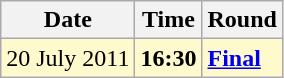<table class="wikitable">
<tr>
<th>Date</th>
<th>Time</th>
<th>Round</th>
</tr>
<tr style=background:lemonchiffon>
<td>20 July 2011</td>
<td><strong>16:30</strong></td>
<td><strong><a href='#'>Final</a></strong></td>
</tr>
</table>
